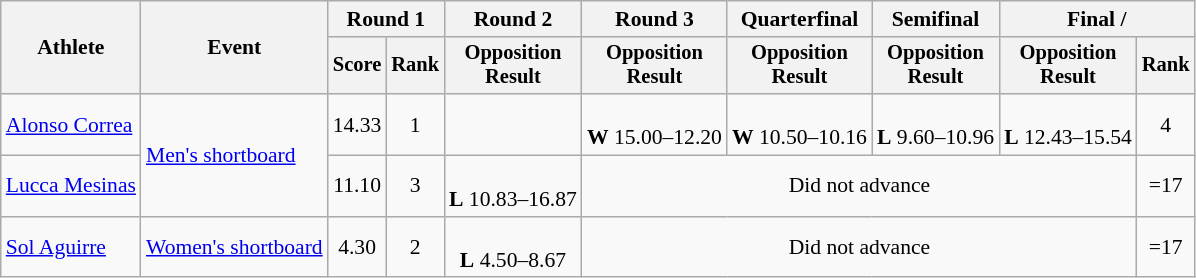<table class=wikitable style="font-size:90%">
<tr>
<th rowspan=2>Athlete</th>
<th rowspan=2>Event</th>
<th colspan=2>Round 1</th>
<th>Round 2</th>
<th>Round 3</th>
<th>Quarterfinal</th>
<th>Semifinal</th>
<th colspan=2>Final / </th>
</tr>
<tr style=font-size:95%>
<th>Score</th>
<th>Rank</th>
<th>Opposition<br>Result</th>
<th>Opposition<br>Result</th>
<th>Opposition<br>Result</th>
<th>Opposition<br>Result</th>
<th>Opposition<br>Result</th>
<th>Rank</th>
</tr>
<tr align=center>
<td align=left><a href='#'>Alonso Correa</a></td>
<td align=left rowspan=2><a href='#'>Men's shortboard</a></td>
<td>14.33</td>
<td>1 <strong></strong></td>
<td></td>
<td><br><strong>W</strong> 15.00–12.20</td>
<td><br><strong>W</strong> 10.50–10.16</td>
<td><br><strong>L</strong> 9.60–10.96</td>
<td><br><strong>L</strong> 12.43–15.54</td>
<td>4</td>
</tr>
<tr align=center>
<td align=left><a href='#'>Lucca Mesinas</a></td>
<td>11.10</td>
<td>3 <strong></strong></td>
<td><br><strong>L</strong> 10.83–16.87</td>
<td colspan="4">Did not advance</td>
<td>=17</td>
</tr>
<tr align=center>
<td align=left><a href='#'>Sol Aguirre</a></td>
<td align=left><a href='#'>Women's shortboard</a></td>
<td>4.30</td>
<td>2 <strong></strong></td>
<td><br><strong>L</strong> 4.50–8.67</td>
<td colspan="4">Did not advance</td>
<td>=17</td>
</tr>
</table>
